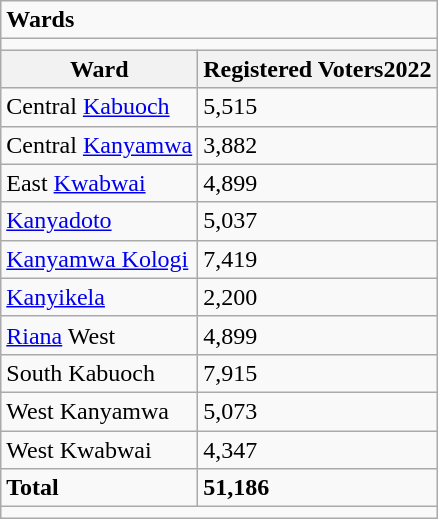<table class="wikitable">
<tr>
<td colspan="2"><strong>Wards</strong></td>
</tr>
<tr>
<td colspan="2"></td>
</tr>
<tr>
<th>Ward</th>
<th>Registered Voters2022</th>
</tr>
<tr>
<td>Central <a href='#'>Kabuoch</a></td>
<td>5,515</td>
</tr>
<tr>
<td>Central <a href='#'>Kanyamwa</a></td>
<td>3,882</td>
</tr>
<tr>
<td>East <a href='#'>Kwabwai</a></td>
<td>4,899</td>
</tr>
<tr>
<td><a href='#'>Kanyadoto</a></td>
<td>5,037</td>
</tr>
<tr>
<td><a href='#'>Kanyamwa Kologi</a></td>
<td>7,419</td>
</tr>
<tr>
<td><a href='#'>Kanyikela</a></td>
<td>2,200</td>
</tr>
<tr>
<td><a href='#'>Riana</a> West</td>
<td>4,899</td>
</tr>
<tr>
<td>South Kabuoch</td>
<td>7,915</td>
</tr>
<tr>
<td>West Kanyamwa</td>
<td>5,073</td>
</tr>
<tr>
<td>West Kwabwai</td>
<td>4,347</td>
</tr>
<tr>
<td><strong>Total</strong></td>
<td><strong>51,186</strong></td>
</tr>
<tr>
<td colspan="2"></td>
</tr>
</table>
